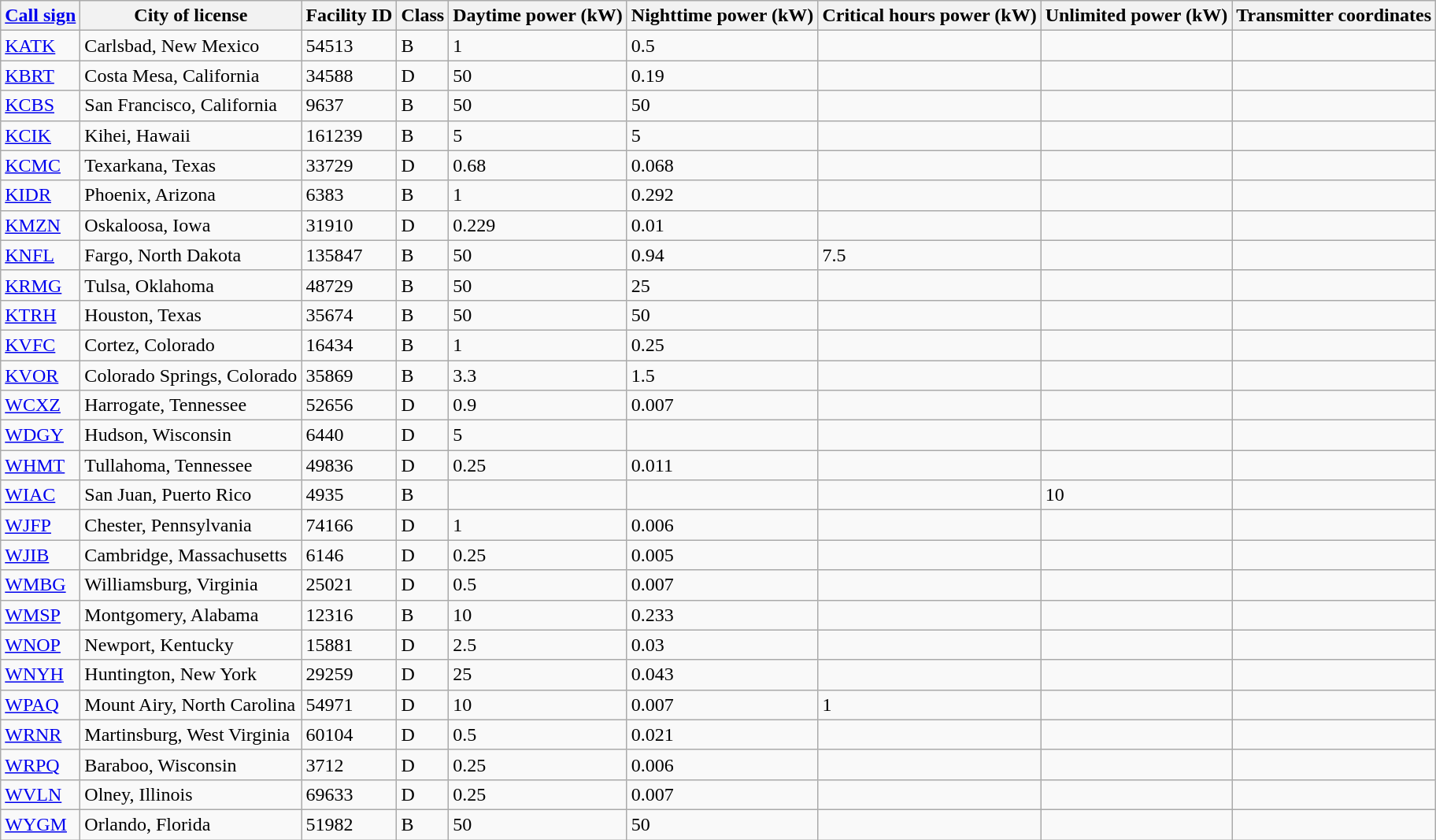<table class="wikitable sortable">
<tr>
<th><a href='#'>Call sign</a></th>
<th>City of license</th>
<th>Facility ID</th>
<th>Class</th>
<th>Daytime power (kW)</th>
<th>Nighttime power (kW)</th>
<th>Critical hours power (kW)</th>
<th>Unlimited power (kW)</th>
<th>Transmitter coordinates</th>
</tr>
<tr>
<td><a href='#'>KATK</a></td>
<td>Carlsbad, New Mexico</td>
<td>54513</td>
<td>B</td>
<td>1</td>
<td>0.5</td>
<td></td>
<td></td>
<td></td>
</tr>
<tr>
<td><a href='#'>KBRT</a></td>
<td>Costa Mesa, California</td>
<td>34588</td>
<td>D</td>
<td>50</td>
<td>0.19</td>
<td></td>
<td></td>
<td></td>
</tr>
<tr>
<td><a href='#'>KCBS</a></td>
<td>San Francisco, California</td>
<td>9637</td>
<td>B</td>
<td>50</td>
<td>50</td>
<td></td>
<td></td>
<td></td>
</tr>
<tr>
<td><a href='#'>KCIK</a></td>
<td>Kihei, Hawaii</td>
<td>161239</td>
<td>B</td>
<td>5</td>
<td>5</td>
<td></td>
<td></td>
<td></td>
</tr>
<tr>
<td><a href='#'>KCMC</a></td>
<td>Texarkana, Texas</td>
<td>33729</td>
<td>D</td>
<td>0.68</td>
<td>0.068</td>
<td></td>
<td></td>
<td></td>
</tr>
<tr>
<td><a href='#'>KIDR</a></td>
<td>Phoenix, Arizona</td>
<td>6383</td>
<td>B</td>
<td>1</td>
<td>0.292</td>
<td></td>
<td></td>
<td></td>
</tr>
<tr>
<td><a href='#'>KMZN</a></td>
<td>Oskaloosa, Iowa</td>
<td>31910</td>
<td>D</td>
<td>0.229</td>
<td>0.01</td>
<td></td>
<td></td>
<td></td>
</tr>
<tr>
<td><a href='#'>KNFL</a></td>
<td>Fargo, North Dakota</td>
<td>135847</td>
<td>B</td>
<td>50</td>
<td>0.94</td>
<td>7.5</td>
<td></td>
<td></td>
</tr>
<tr>
<td><a href='#'>KRMG</a></td>
<td>Tulsa, Oklahoma</td>
<td>48729</td>
<td>B</td>
<td>50</td>
<td>25</td>
<td></td>
<td></td>
<td></td>
</tr>
<tr>
<td><a href='#'>KTRH</a></td>
<td>Houston, Texas</td>
<td>35674</td>
<td>B</td>
<td>50</td>
<td>50</td>
<td></td>
<td></td>
<td></td>
</tr>
<tr>
<td><a href='#'>KVFC</a></td>
<td>Cortez, Colorado</td>
<td>16434</td>
<td>B</td>
<td>1</td>
<td>0.25</td>
<td></td>
<td></td>
<td></td>
</tr>
<tr>
<td><a href='#'>KVOR</a></td>
<td>Colorado Springs, Colorado</td>
<td>35869</td>
<td>B</td>
<td>3.3</td>
<td>1.5</td>
<td></td>
<td></td>
<td></td>
</tr>
<tr>
<td><a href='#'>WCXZ</a></td>
<td>Harrogate, Tennessee</td>
<td>52656</td>
<td>D</td>
<td>0.9</td>
<td>0.007</td>
<td></td>
<td></td>
<td></td>
</tr>
<tr>
<td><a href='#'>WDGY</a></td>
<td>Hudson, Wisconsin</td>
<td>6440</td>
<td>D</td>
<td>5</td>
<td></td>
<td></td>
<td></td>
<td></td>
</tr>
<tr>
<td><a href='#'>WHMT</a></td>
<td>Tullahoma, Tennessee</td>
<td>49836</td>
<td>D</td>
<td>0.25</td>
<td>0.011</td>
<td></td>
<td></td>
<td></td>
</tr>
<tr>
<td><a href='#'>WIAC</a></td>
<td>San Juan, Puerto Rico</td>
<td>4935</td>
<td>B</td>
<td></td>
<td></td>
<td></td>
<td>10</td>
<td></td>
</tr>
<tr>
<td><a href='#'>WJFP</a></td>
<td>Chester, Pennsylvania</td>
<td>74166</td>
<td>D</td>
<td>1</td>
<td>0.006</td>
<td></td>
<td></td>
<td></td>
</tr>
<tr>
<td><a href='#'>WJIB</a></td>
<td>Cambridge, Massachusetts</td>
<td>6146</td>
<td>D</td>
<td>0.25</td>
<td>0.005</td>
<td></td>
<td></td>
<td></td>
</tr>
<tr>
<td><a href='#'>WMBG</a></td>
<td>Williamsburg, Virginia</td>
<td>25021</td>
<td>D</td>
<td>0.5</td>
<td>0.007</td>
<td></td>
<td></td>
<td></td>
</tr>
<tr>
<td><a href='#'>WMSP</a></td>
<td>Montgomery, Alabama</td>
<td>12316</td>
<td>B</td>
<td>10</td>
<td>0.233</td>
<td></td>
<td></td>
<td></td>
</tr>
<tr>
<td><a href='#'>WNOP</a></td>
<td>Newport, Kentucky</td>
<td>15881</td>
<td>D</td>
<td>2.5</td>
<td>0.03</td>
<td></td>
<td></td>
<td></td>
</tr>
<tr>
<td><a href='#'>WNYH</a></td>
<td>Huntington, New York</td>
<td>29259</td>
<td>D</td>
<td>25</td>
<td>0.043</td>
<td></td>
<td></td>
<td></td>
</tr>
<tr>
<td><a href='#'>WPAQ</a></td>
<td>Mount Airy, North Carolina</td>
<td>54971</td>
<td>D</td>
<td>10</td>
<td>0.007</td>
<td>1</td>
<td></td>
<td></td>
</tr>
<tr>
<td><a href='#'>WRNR</a></td>
<td>Martinsburg, West Virginia</td>
<td>60104</td>
<td>D</td>
<td>0.5</td>
<td>0.021</td>
<td></td>
<td></td>
<td></td>
</tr>
<tr>
<td><a href='#'>WRPQ</a></td>
<td>Baraboo, Wisconsin</td>
<td>3712</td>
<td>D</td>
<td>0.25</td>
<td>0.006</td>
<td></td>
<td></td>
<td></td>
</tr>
<tr>
<td><a href='#'>WVLN</a></td>
<td>Olney, Illinois</td>
<td>69633</td>
<td>D</td>
<td>0.25</td>
<td>0.007</td>
<td></td>
<td></td>
<td></td>
</tr>
<tr>
<td><a href='#'>WYGM</a></td>
<td>Orlando, Florida</td>
<td>51982</td>
<td>B</td>
<td>50</td>
<td>50</td>
<td></td>
<td></td>
<td></td>
</tr>
</table>
